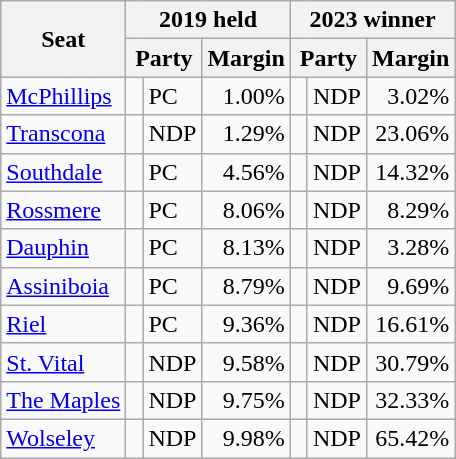<table class="wikitable">
<tr>
<th rowspan="2">Seat</th>
<th colspan="3">2019 held</th>
<th colspan="3">2023 winner</th>
</tr>
<tr>
<th colspan="2">Party</th>
<th>Margin</th>
<th colspan="2">Party</th>
<th>Margin</th>
</tr>
<tr>
<td><a href='#'>McPhillips</a></td>
<td> </td>
<td>PC</td>
<td style="text-align:right;">1.00%</td>
<td> </td>
<td>NDP</td>
<td style="text-align:right;">3.02%</td>
</tr>
<tr>
<td><a href='#'>Transcona</a></td>
<td> </td>
<td>NDP</td>
<td style="text-align:right;">1.29%</td>
<td> </td>
<td>NDP</td>
<td style="text-align:right;">23.06%</td>
</tr>
<tr>
<td><a href='#'>Southdale</a></td>
<td> </td>
<td>PC</td>
<td style="text-align:right;">4.56%</td>
<td> </td>
<td>NDP</td>
<td style="text-align:right;">14.32%</td>
</tr>
<tr>
<td><a href='#'>Rossmere</a></td>
<td> </td>
<td>PC</td>
<td style="text-align:right;">8.06%</td>
<td> </td>
<td>NDP</td>
<td style="text-align:right;">8.29%</td>
</tr>
<tr>
<td><a href='#'>Dauphin</a></td>
<td> </td>
<td>PC</td>
<td style="text-align:right;">8.13%</td>
<td> </td>
<td>NDP</td>
<td style="text-align:right;">3.28%</td>
</tr>
<tr>
<td><a href='#'>Assiniboia</a></td>
<td> </td>
<td>PC</td>
<td style="text-align:right;">8.79%</td>
<td> </td>
<td>NDP</td>
<td style="text-align:right;">9.69%</td>
</tr>
<tr>
<td><a href='#'>Riel</a></td>
<td> </td>
<td>PC</td>
<td style="text-align:right;">9.36%</td>
<td> </td>
<td>NDP</td>
<td style="text-align:right;">16.61%</td>
</tr>
<tr>
<td><a href='#'>St. Vital</a></td>
<td> </td>
<td>NDP</td>
<td style="text-align:right;">9.58%</td>
<td> </td>
<td>NDP</td>
<td style="text-align:right;">30.79%</td>
</tr>
<tr>
<td><a href='#'>The Maples</a></td>
<td> </td>
<td>NDP</td>
<td style="text-align:right;">9.75%</td>
<td> </td>
<td>NDP</td>
<td style="text-align:right;">32.33%</td>
</tr>
<tr>
<td><a href='#'>Wolseley</a></td>
<td> </td>
<td>NDP</td>
<td style="text-align:right;">9.98%</td>
<td> </td>
<td>NDP</td>
<td style="text-align:right;">65.42%</td>
</tr>
</table>
